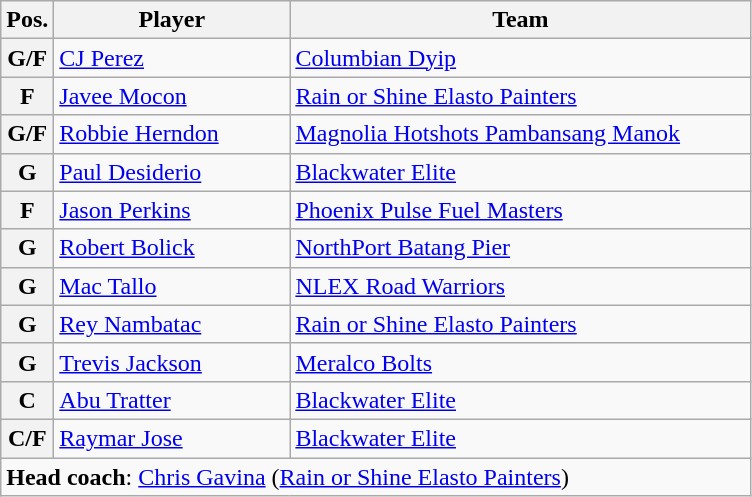<table class="wikitable">
<tr>
<th>Pos.</th>
<th style="width:150px;">Player</th>
<th width=300px>Team</th>
</tr>
<tr>
<th>G/F</th>
<td><a href='#'>CJ Perez</a></td>
<td><a href='#'>Columbian Dyip</a></td>
</tr>
<tr>
<th>F</th>
<td><a href='#'>Javee Mocon</a></td>
<td><a href='#'>Rain or Shine Elasto Painters</a></td>
</tr>
<tr>
<th>G/F</th>
<td><a href='#'>Robbie Herndon</a></td>
<td><a href='#'>Magnolia Hotshots Pambansang Manok</a></td>
</tr>
<tr>
<th>G</th>
<td><a href='#'>Paul Desiderio</a></td>
<td><a href='#'>Blackwater Elite</a></td>
</tr>
<tr>
<th>F</th>
<td><a href='#'>Jason Perkins</a></td>
<td><a href='#'>Phoenix Pulse Fuel Masters</a></td>
</tr>
<tr>
<th>G</th>
<td><a href='#'>Robert Bolick</a></td>
<td><a href='#'>NorthPort Batang Pier</a></td>
</tr>
<tr>
<th>G</th>
<td><a href='#'>Mac Tallo</a></td>
<td><a href='#'>NLEX Road Warriors</a></td>
</tr>
<tr>
<th>G</th>
<td><a href='#'>Rey Nambatac</a></td>
<td><a href='#'>Rain or Shine Elasto Painters</a></td>
</tr>
<tr>
<th>G</th>
<td><a href='#'>Trevis Jackson</a></td>
<td><a href='#'>Meralco Bolts</a></td>
</tr>
<tr>
<th>C</th>
<td><a href='#'>Abu Tratter</a></td>
<td><a href='#'>Blackwater Elite</a></td>
</tr>
<tr>
<th>C/F</th>
<td><a href='#'>Raymar Jose</a></td>
<td><a href='#'>Blackwater Elite</a></td>
</tr>
<tr>
<td colspan="5"><strong>Head coach</strong>: <a href='#'>Chris Gavina</a> (<a href='#'>Rain or Shine Elasto Painters</a>)</td>
</tr>
</table>
